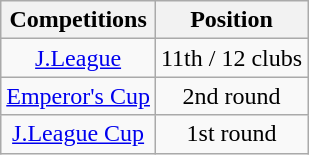<table class="wikitable" style="text-align:center;">
<tr>
<th>Competitions</th>
<th>Position</th>
</tr>
<tr>
<td><a href='#'>J.League</a></td>
<td>11th / 12 clubs</td>
</tr>
<tr>
<td><a href='#'>Emperor's Cup</a></td>
<td>2nd round</td>
</tr>
<tr>
<td><a href='#'>J.League Cup</a></td>
<td>1st round</td>
</tr>
</table>
